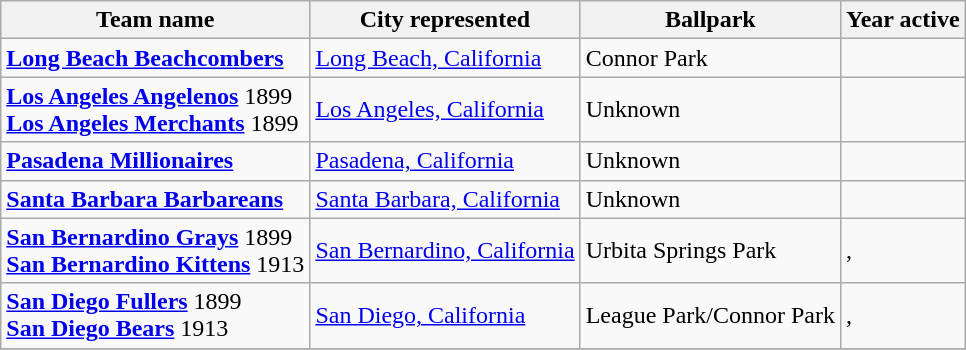<table class="wikitable">
<tr>
<th>Team name</th>
<th>City represented</th>
<th>Ballpark</th>
<th>Year active</th>
</tr>
<tr>
<td><strong><a href='#'>Long Beach Beachcombers</a></strong></td>
<td><a href='#'>Long Beach, California</a></td>
<td>Connor Park</td>
<td></td>
</tr>
<tr>
<td><strong><a href='#'>Los Angeles Angelenos</a></strong> 1899<br> <strong><a href='#'>Los Angeles Merchants</a></strong> 1899</td>
<td><a href='#'>Los Angeles, California</a></td>
<td>Unknown</td>
<td></td>
</tr>
<tr>
<td><strong><a href='#'>Pasadena Millionaires</a></strong></td>
<td><a href='#'>Pasadena, California</a></td>
<td>Unknown</td>
<td></td>
</tr>
<tr>
<td><strong><a href='#'>Santa Barbara Barbareans</a></strong></td>
<td><a href='#'>Santa Barbara, California</a></td>
<td>Unknown</td>
<td></td>
</tr>
<tr>
<td><strong><a href='#'>San Bernardino Grays</a></strong> 1899<br><strong><a href='#'>San Bernardino Kittens</a></strong> 1913</td>
<td><a href='#'>San Bernardino, California</a></td>
<td>Urbita Springs Park</td>
<td>, </td>
</tr>
<tr>
<td><strong> <a href='#'>San Diego Fullers</a></strong> 1899<br><strong><a href='#'>San Diego Bears</a></strong> 1913</td>
<td><a href='#'>San Diego, California</a></td>
<td>League Park/Connor Park</td>
<td>, </td>
</tr>
<tr>
</tr>
</table>
